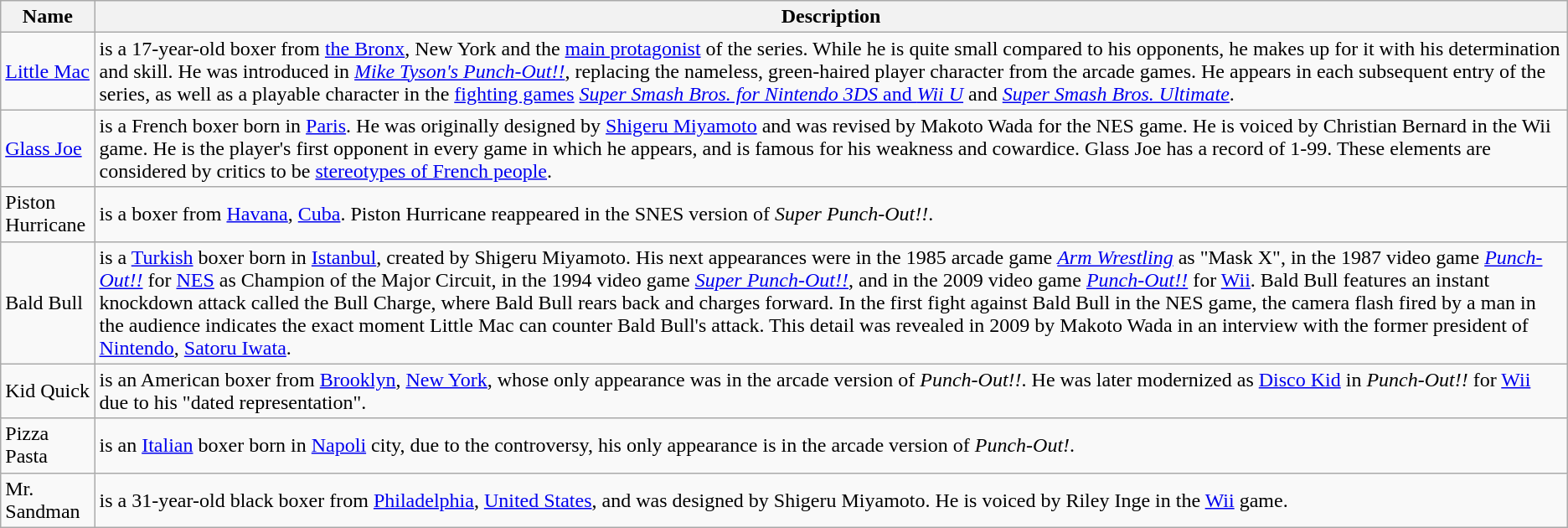<table class="wikitable sortable">
<tr>
<th scope="col" width="6%">Name</th>
<th scope="col" width="100%">Description</th>
</tr>
<tr id="Little Mac">
<td><a href='#'>Little Mac</a></td>
<td> is a 17-year-old boxer from <a href='#'>the Bronx</a>, New York and the <a href='#'>main protagonist</a> of the series. While he is quite small compared to his opponents, he makes up for it with his determination and skill. He was introduced in <em><a href='#'>Mike Tyson's Punch-Out!!</a></em>, replacing the nameless, green-haired player character from the arcade games. He appears in each subsequent entry of the series, as well as a playable character in the <a href='#'>fighting games</a> <a href='#'><em>Super Smash Bros. for Nintendo 3DS</em> and <em>Wii U</em></a> and <em><a href='#'>Super Smash Bros. Ultimate</a></em>.</td>
</tr>
<tr id="Glass Joe">
<td><a href='#'>Glass Joe</a></td>
<td> is a French boxer born in <a href='#'>Paris</a>. He was originally designed by <a href='#'>Shigeru Miyamoto</a> and was revised by Makoto Wada for the NES game. He is voiced by Christian Bernard in the Wii game. He is the player's first opponent in every game in which he appears, and is famous for his weakness and cowardice. Glass Joe has a record of 1-99. These elements are considered by critics to be <a href='#'>stereotypes of French people</a>.</td>
</tr>
<tr id="Piston Hurricane">
<td>Piston Hurricane</td>
<td> is a boxer from <a href='#'>Havana</a>, <a href='#'>Cuba</a>. Piston Hurricane reappeared in the SNES version of <em>Super Punch-Out!!</em>.</td>
</tr>
<tr id="Bald Bull">
<td>Bald Bull</td>
<td> is a <a href='#'>Turkish</a> boxer born in <a href='#'>Istanbul</a>, created by Shigeru Miyamoto. His next appearances were in the 1985 arcade game <em><a href='#'>Arm Wrestling</a></em> as "Mask X", in the 1987 video game <em><a href='#'>Punch-Out!!</a></em> for <a href='#'>NES</a> as Champion of the Major Circuit, in the 1994 video game <em><a href='#'>Super Punch-Out!!</a></em>, and in the 2009 video game <em><a href='#'>Punch-Out!!</a></em> for <a href='#'>Wii</a>. Bald Bull features an instant knockdown attack called  the Bull Charge, where Bald Bull rears back and charges forward. In the first fight against Bald Bull in the NES game, the camera flash fired by a man in the audience indicates the exact moment Little Mac can counter Bald Bull's attack. This detail was revealed in 2009 by Makoto Wada in an interview with the former president of <a href='#'>Nintendo</a>, <a href='#'>Satoru Iwata</a>.</td>
</tr>
<tr id="Kid Quick">
<td>Kid Quick</td>
<td> is an American boxer from <a href='#'>Brooklyn</a>, <a href='#'>New York</a>, whose only appearance was in the arcade version of <em>Punch-Out!!</em>. He was later modernized as <a href='#'>Disco Kid</a> in <em>Punch-Out!!</em> for <a href='#'>Wii</a> due to his "dated representation".</td>
</tr>
<tr id="Pizza Pasta">
<td>Pizza Pasta</td>
<td> is an <a href='#'>Italian</a> boxer born in <a href='#'>Napoli</a> city, due to the controversy, his only appearance is in the arcade version of <em>Punch-Out!</em>.</td>
</tr>
<tr id="Mr. Sandman">
<td>Mr. Sandman</td>
<td> is a 31-year-old black boxer from <a href='#'>Philadelphia</a>, <a href='#'>United States</a>, and was designed by Shigeru Miyamoto. He is voiced by Riley Inge in the <a href='#'>Wii</a> game.</td>
</tr>
</table>
